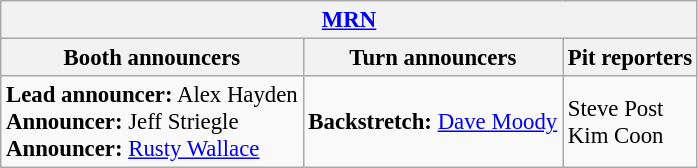<table class="wikitable" style="font-size: 95%">
<tr>
<th colspan="3"><a href='#'>MRN</a></th>
</tr>
<tr>
<th>Booth announcers</th>
<th>Turn announcers</th>
<th>Pit reporters</th>
</tr>
<tr>
<td><strong>Lead announcer:</strong> Alex Hayden<br><strong>Announcer:</strong> Jeff Striegle<br><strong>Announcer:</strong> <a href='#'>Rusty Wallace</a></td>
<td><strong>Backstretch:</strong> <a href='#'>Dave Moody</a></td>
<td>Steve Post<br>Kim Coon</td>
</tr>
</table>
